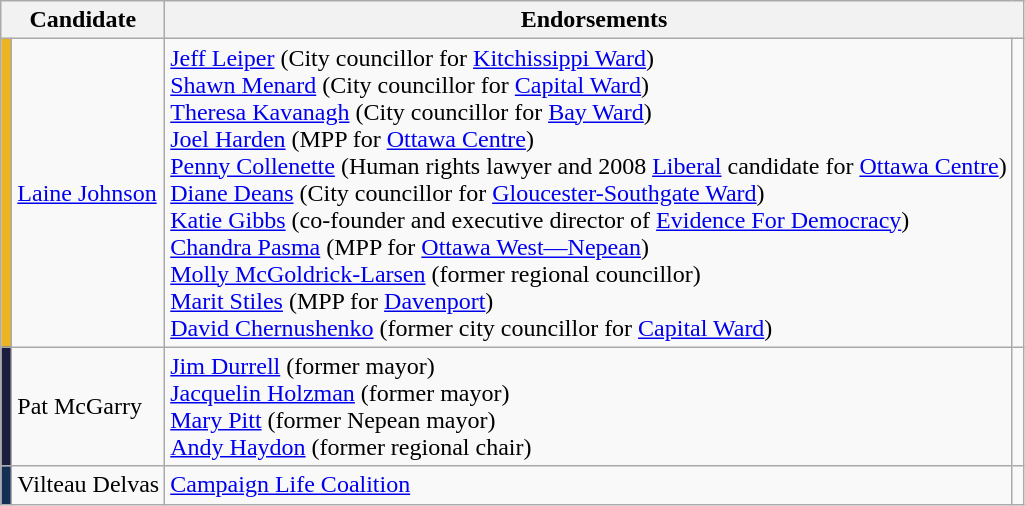<table class="wikitable">
<tr>
<th colspan="2" align="center">Candidate</th>
<th colspan="2" align="center">Endorsements</th>
</tr>
<tr>
<td style="background-color:#ECB421;"></td>
<td style="text-align:left;"><a href='#'>Laine Johnson</a></td>
<td><a href='#'>Jeff Leiper</a> (City councillor for <a href='#'>Kitchissippi Ward</a>)<br><a href='#'>Shawn Menard</a> (City councillor for <a href='#'>Capital Ward</a>)<br><a href='#'>Theresa Kavanagh</a> (City councillor for <a href='#'>Bay Ward</a>)<br><a href='#'>Joel Harden</a> (MPP for <a href='#'>Ottawa Centre</a>)<br><a href='#'>Penny Collenette</a> (Human rights lawyer and 2008 <a href='#'>Liberal</a> candidate for <a href='#'>Ottawa Centre</a>)<br><a href='#'>Diane Deans</a> (City councillor for <a href='#'>Gloucester-Southgate Ward</a>)<br><a href='#'>Katie Gibbs</a> (co-founder and executive director of <a href='#'>Evidence For Democracy</a>)<br> <a href='#'>Chandra Pasma</a> (MPP for <a href='#'>Ottawa West—Nepean</a>)<br> <a href='#'>Molly McGoldrick-Larsen</a> (former regional councillor)<br> <a href='#'>Marit Stiles</a> (MPP for <a href='#'>Davenport</a>)<br> <a href='#'>David Chernushenko</a> (former city councillor for <a href='#'>Capital Ward</a>)</td>
<td><br><br><br><br><br><br><br><br></td>
</tr>
<tr>
<td style="background-color:#1A1D3E;"></td>
<td style="text-align:left;">Pat McGarry</td>
<td><a href='#'>Jim Durrell</a> (former mayor)<br> <a href='#'>Jacquelin Holzman</a> (former mayor)<br> <a href='#'>Mary Pitt</a> (former Nepean mayor)<br> <a href='#'>Andy Haydon</a> (former regional chair)</td>
<td></td>
</tr>
<tr>
<td style="background-color:#132F53;"></td>
<td style="text-align:left;">Vilteau Delvas</td>
<td><a href='#'>Campaign Life Coalition</a></td>
<td></td>
</tr>
</table>
